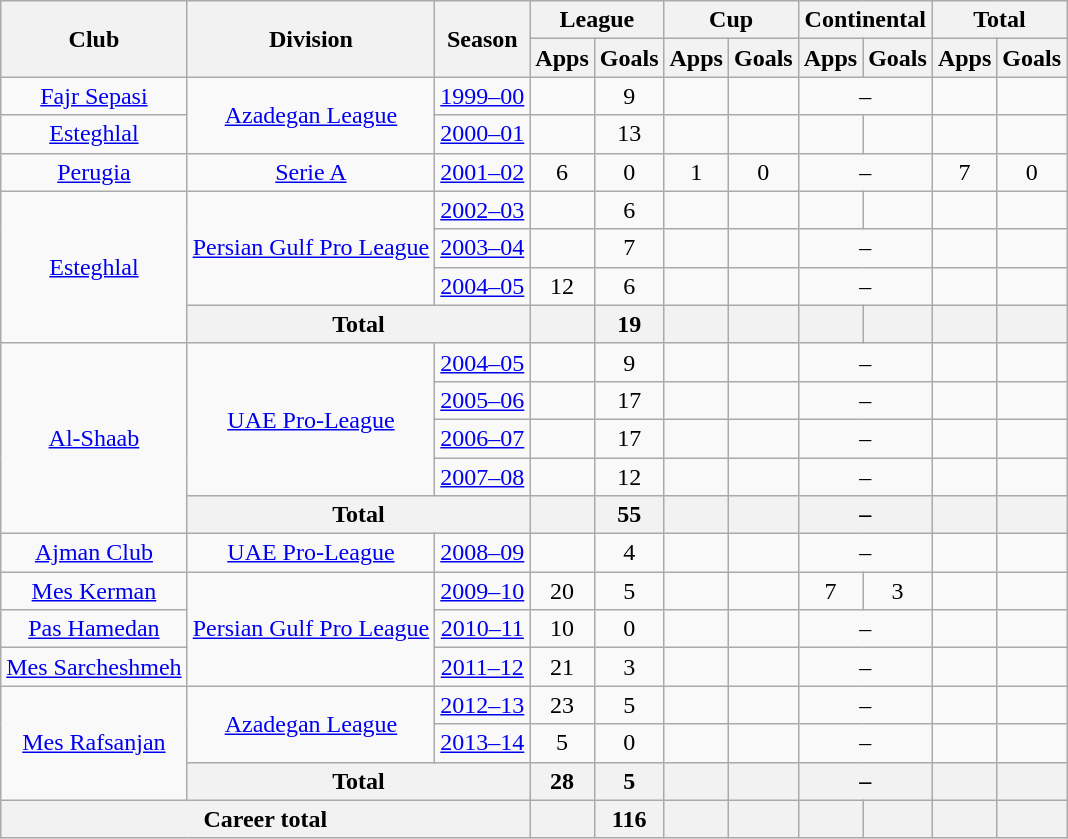<table class="wikitable" style="text-align: center;">
<tr>
<th rowspan="2">Club</th>
<th rowspan="2">Division</th>
<th rowspan="2">Season</th>
<th colspan="2">League</th>
<th colspan="2">Cup</th>
<th colspan="2">Continental</th>
<th colspan="2">Total</th>
</tr>
<tr>
<th>Apps</th>
<th>Goals</th>
<th>Apps</th>
<th>Goals</th>
<th>Apps</th>
<th>Goals</th>
<th>Apps</th>
<th>Goals</th>
</tr>
<tr>
<td><a href='#'>Fajr Sepasi</a></td>
<td rowspan="2"><a href='#'>Azadegan League</a></td>
<td><a href='#'>1999–00</a></td>
<td></td>
<td>9</td>
<td></td>
<td></td>
<td colspan=2>–</td>
<td></td>
<td></td>
</tr>
<tr>
<td><a href='#'>Esteghlal</a></td>
<td><a href='#'>2000–01</a></td>
<td></td>
<td>13</td>
<td></td>
<td></td>
<td></td>
<td></td>
<td></td>
<td></td>
</tr>
<tr>
<td><a href='#'>Perugia</a></td>
<td><a href='#'>Serie A</a></td>
<td><a href='#'>2001–02</a></td>
<td>6</td>
<td>0</td>
<td>1</td>
<td>0</td>
<td colspan=2>–</td>
<td>7</td>
<td>0</td>
</tr>
<tr>
<td rowspan="4"><a href='#'>Esteghlal</a></td>
<td rowspan="3"><a href='#'>Persian Gulf Pro League</a></td>
<td><a href='#'>2002–03</a></td>
<td></td>
<td>6</td>
<td></td>
<td></td>
<td></td>
<td></td>
<td></td>
<td></td>
</tr>
<tr>
<td><a href='#'>2003–04</a></td>
<td></td>
<td>7</td>
<td></td>
<td></td>
<td colspan=2>–</td>
<td></td>
<td></td>
</tr>
<tr>
<td><a href='#'>2004–05</a></td>
<td>12</td>
<td>6</td>
<td></td>
<td></td>
<td colspan=2>–</td>
<td></td>
<td></td>
</tr>
<tr>
<th colspan=2>Total</th>
<th></th>
<th>19</th>
<th></th>
<th></th>
<th></th>
<th></th>
<th></th>
<th></th>
</tr>
<tr>
<td rowspan="5"><a href='#'>Al-Shaab</a></td>
<td rowspan="4"><a href='#'>UAE Pro-League</a></td>
<td><a href='#'>2004–05</a></td>
<td></td>
<td>9</td>
<td></td>
<td></td>
<td colspan=2>–</td>
<td></td>
<td></td>
</tr>
<tr>
<td><a href='#'>2005–06</a></td>
<td></td>
<td>17</td>
<td></td>
<td></td>
<td colspan=2>–</td>
<td></td>
<td></td>
</tr>
<tr>
<td><a href='#'>2006–07</a></td>
<td></td>
<td>17</td>
<td></td>
<td></td>
<td colspan=2>–</td>
<td></td>
<td></td>
</tr>
<tr>
<td><a href='#'>2007–08</a></td>
<td></td>
<td>12</td>
<td></td>
<td></td>
<td colspan=2>–</td>
<td></td>
<td></td>
</tr>
<tr>
<th colspan=2>Total</th>
<th></th>
<th>55</th>
<th></th>
<th></th>
<th colspan=2>–</th>
<th></th>
<th></th>
</tr>
<tr>
<td><a href='#'>Ajman Club</a></td>
<td><a href='#'>UAE Pro-League</a></td>
<td><a href='#'>2008–09</a></td>
<td></td>
<td>4</td>
<td></td>
<td></td>
<td colspan=2>–</td>
<td></td>
<td></td>
</tr>
<tr>
<td><a href='#'>Mes Kerman</a></td>
<td rowspan="3"><a href='#'>Persian Gulf Pro League</a></td>
<td><a href='#'>2009–10</a></td>
<td>20</td>
<td>5</td>
<td></td>
<td></td>
<td>7</td>
<td>3</td>
<td></td>
<td></td>
</tr>
<tr>
<td><a href='#'>Pas Hamedan</a></td>
<td><a href='#'>2010–11</a></td>
<td>10</td>
<td>0</td>
<td></td>
<td></td>
<td colspan=2>–</td>
<td></td>
<td></td>
</tr>
<tr>
<td><a href='#'>Mes Sarcheshmeh</a></td>
<td><a href='#'>2011–12</a></td>
<td>21</td>
<td>3</td>
<td></td>
<td></td>
<td colspan=2>–</td>
<td></td>
<td></td>
</tr>
<tr>
<td rowspan="3"><a href='#'>Mes Rafsanjan</a></td>
<td rowspan="2"><a href='#'>Azadegan League</a></td>
<td><a href='#'>2012–13</a></td>
<td>23</td>
<td>5</td>
<td></td>
<td></td>
<td colspan=2>–</td>
<td></td>
<td></td>
</tr>
<tr>
<td><a href='#'>2013–14</a></td>
<td>5</td>
<td>0</td>
<td></td>
<td></td>
<td colspan=2>–</td>
<td></td>
<td></td>
</tr>
<tr>
<th colspan=2>Total</th>
<th>28</th>
<th>5</th>
<th></th>
<th></th>
<th colspan=2>–</th>
<th></th>
<th></th>
</tr>
<tr>
<th colspan=3>Career total</th>
<th></th>
<th>116</th>
<th></th>
<th></th>
<th></th>
<th></th>
<th></th>
<th></th>
</tr>
</table>
